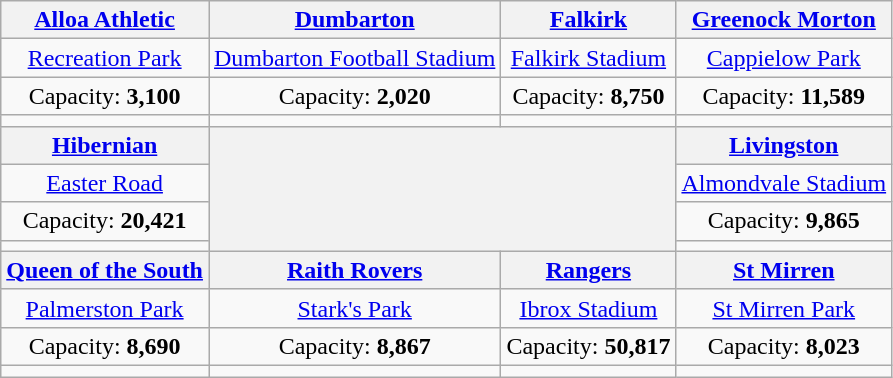<table class="wikitable" style="text-align:center">
<tr>
<th><a href='#'>Alloa Athletic</a></th>
<th><a href='#'>Dumbarton</a></th>
<th><a href='#'>Falkirk</a></th>
<th><a href='#'>Greenock Morton</a></th>
</tr>
<tr>
<td><a href='#'>Recreation Park</a></td>
<td><a href='#'>Dumbarton Football Stadium</a></td>
<td><a href='#'>Falkirk Stadium</a></td>
<td><a href='#'>Cappielow Park</a></td>
</tr>
<tr>
<td>Capacity: <strong>3,100</strong></td>
<td>Capacity: <strong>2,020</strong></td>
<td>Capacity: <strong>8,750</strong></td>
<td>Capacity: <strong>11,589</strong></td>
</tr>
<tr>
<td></td>
<td></td>
<td></td>
<td></td>
</tr>
<tr>
<th><a href='#'>Hibernian</a></th>
<th colspan=2 rowspan=4><br></th>
<th><a href='#'>Livingston</a></th>
</tr>
<tr>
<td><a href='#'>Easter Road</a></td>
<td><a href='#'>Almondvale Stadium</a></td>
</tr>
<tr>
<td>Capacity: <strong>20,421</strong></td>
<td>Capacity: <strong>9,865</strong></td>
</tr>
<tr>
<td></td>
<td></td>
</tr>
<tr>
<th><a href='#'>Queen of the South</a></th>
<th><a href='#'>Raith Rovers</a></th>
<th><a href='#'>Rangers</a></th>
<th><a href='#'>St Mirren</a></th>
</tr>
<tr>
<td><a href='#'>Palmerston Park</a></td>
<td><a href='#'>Stark's Park</a></td>
<td><a href='#'>Ibrox Stadium</a></td>
<td><a href='#'>St Mirren Park</a></td>
</tr>
<tr>
<td>Capacity: <strong>8,690</strong></td>
<td>Capacity: <strong>8,867</strong></td>
<td>Capacity: <strong>50,817</strong></td>
<td>Capacity: <strong>8,023</strong></td>
</tr>
<tr>
<td></td>
<td></td>
<td></td>
<td></td>
</tr>
</table>
